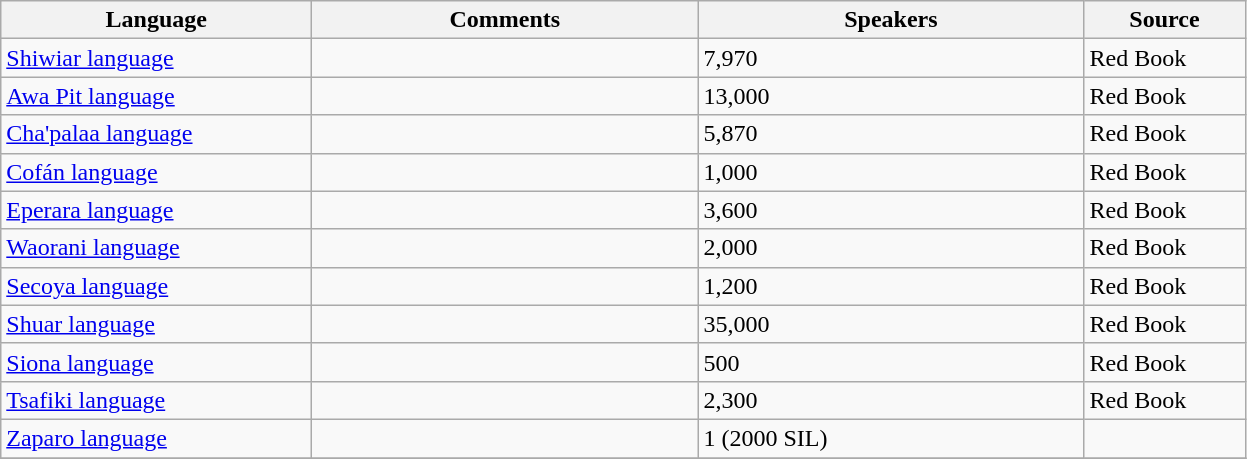<table class="wikitable">
<tr>
<th width=200pt>Language</th>
<th width=250pt>Comments</th>
<th width=250pt>Speakers</th>
<th width=100pt>Source</th>
</tr>
<tr>
<td><a href='#'>Shiwiar language</a></td>
<td></td>
<td>7,970</td>
<td>Red Book</td>
</tr>
<tr>
<td><a href='#'>Awa Pit language</a></td>
<td></td>
<td>13,000</td>
<td>Red Book</td>
</tr>
<tr>
<td><a href='#'>Cha'palaa language</a></td>
<td></td>
<td>5,870</td>
<td>Red Book</td>
</tr>
<tr>
<td><a href='#'>Cofán language</a></td>
<td></td>
<td>1,000</td>
<td>Red Book</td>
</tr>
<tr>
<td><a href='#'>Eperara language</a></td>
<td></td>
<td>3,600</td>
<td>Red Book</td>
</tr>
<tr>
<td><a href='#'>Waorani language</a></td>
<td></td>
<td>2,000</td>
<td>Red Book</td>
</tr>
<tr>
<td><a href='#'>Secoya language</a></td>
<td></td>
<td>1,200</td>
<td>Red Book</td>
</tr>
<tr>
<td><a href='#'>Shuar language</a></td>
<td></td>
<td>35,000</td>
<td>Red Book</td>
</tr>
<tr>
<td><a href='#'>Siona language</a></td>
<td></td>
<td>500</td>
<td>Red Book</td>
</tr>
<tr>
<td><a href='#'>Tsafiki language</a></td>
<td></td>
<td>2,300</td>
<td>Red Book</td>
</tr>
<tr>
<td><a href='#'>Zaparo language</a></td>
<td></td>
<td>1 (2000 SIL)</td>
<td></td>
</tr>
<tr>
</tr>
</table>
